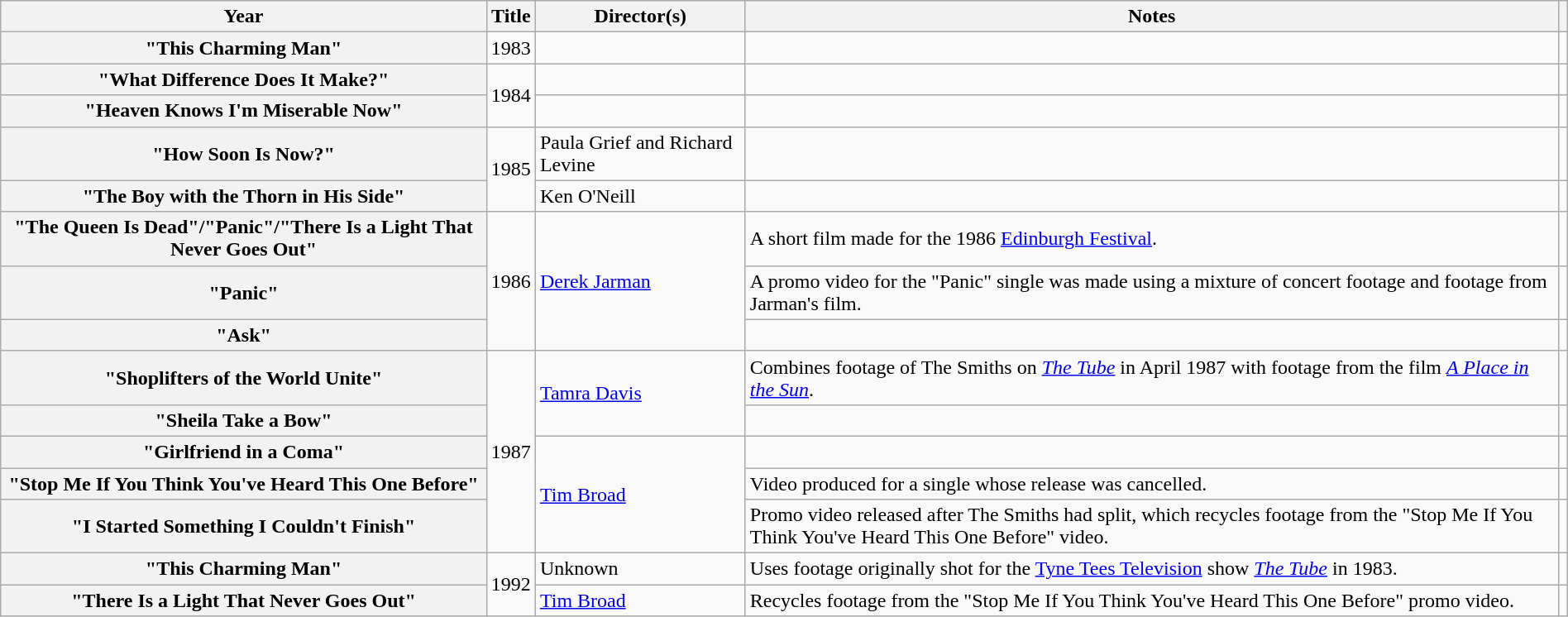<table class="wikitable plainrowheaders" style="margin-right: 0;">
<tr>
<th scope="col">Year</th>
<th scope="col">Title</th>
<th scope="col">Director(s)</th>
<th scope="col">Notes</th>
<th scope="col"></th>
</tr>
<tr>
<th scope="row">"This Charming Man"</th>
<td>1983</td>
<td></td>
<td></td>
<td></td>
</tr>
<tr>
<th scope="row">"What Difference Does It Make?"</th>
<td rowspan="2">1984</td>
<td></td>
<td></td>
<td></td>
</tr>
<tr>
<th scope="row">"Heaven Knows I'm Miserable Now"</th>
<td></td>
<td></td>
<td></td>
</tr>
<tr>
<th scope="row">"How Soon Is Now?"</th>
<td rowspan="2">1985</td>
<td>Paula Grief and Richard Levine</td>
<td></td>
<td style="text-align: center;"></td>
</tr>
<tr>
<th scope="row">"The Boy with the Thorn in His Side"</th>
<td>Ken O'Neill</td>
<td></td>
<td style="text-align: center;"></td>
</tr>
<tr>
<th scope="row">"The Queen Is Dead"/"Panic"/"There Is a Light That Never Goes Out"</th>
<td rowspan="3">1986</td>
<td rowspan="3"><a href='#'>Derek Jarman</a></td>
<td>A short film made for the 1986 <a href='#'>Edinburgh Festival</a>.</td>
<td style="text-align: center;"></td>
</tr>
<tr>
<th scope="row">"Panic"</th>
<td>A promo video for the "Panic" single was made using a mixture of concert footage and footage from Jarman's film.</td>
<td style="text-align: center;"></td>
</tr>
<tr>
<th scope="row">"Ask"</th>
<td></td>
<td style="text-align: center;"></td>
</tr>
<tr>
<th scope="row">"Shoplifters of the World Unite"</th>
<td rowspan="5">1987</td>
<td rowspan="2"><a href='#'>Tamra Davis</a></td>
<td>Combines footage of The Smiths on <em><a href='#'>The Tube</a></em> in April 1987 with footage from the film <em><a href='#'>A Place in the Sun</a></em>.</td>
<td style="text-align: center;"></td>
</tr>
<tr>
<th scope="row">"Sheila Take a Bow"</th>
<td></td>
<td style="text-align: center;"></td>
</tr>
<tr>
<th scope="row">"Girlfriend in a Coma"</th>
<td rowspan="3"><a href='#'>Tim Broad</a></td>
<td></td>
<td style="text-align: center;"></td>
</tr>
<tr>
<th scope="row">"Stop Me If You Think You've Heard This One Before"</th>
<td>Video produced for a single whose release was cancelled.</td>
<td style="text-align: center;"></td>
</tr>
<tr>
<th scope="row">"I Started Something I Couldn't Finish"</th>
<td>Promo video released after The Smiths had split, which recycles footage from the "Stop Me If You Think You've Heard This One Before" video.</td>
<td style="text-align: center;"></td>
</tr>
<tr>
<th scope="row">"This Charming Man"</th>
<td rowspan="2">1992</td>
<td>Unknown</td>
<td>Uses footage originally shot for the <a href='#'>Tyne Tees Television</a> show <em><a href='#'>The Tube</a></em> in 1983.</td>
<td style="text-align: center;"></td>
</tr>
<tr>
<th scope="row">"There Is a Light That Never Goes Out"</th>
<td><a href='#'>Tim Broad</a></td>
<td>Recycles footage from the "Stop Me If You Think You've Heard This One Before" promo video.</td>
<td style="text-align: center;"></td>
</tr>
</table>
